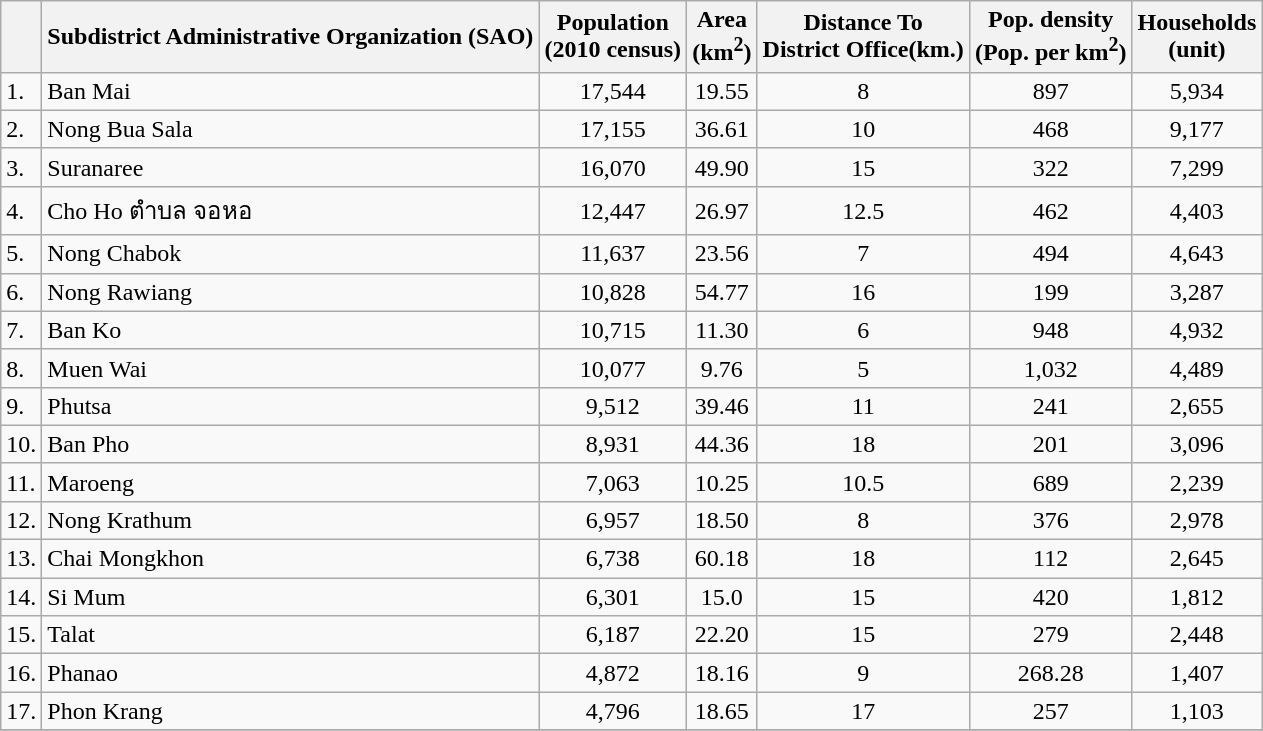<table class="wikitable sortable">
<tr>
<th></th>
<th>Subdistrict Administrative Organization (SAO)</th>
<th>Population<br>(<strong>2010</strong> census)</th>
<th>Area<br>(km<sup>2</sup>)</th>
<th>Distance To <br>District Office(km.)</th>
<th>Pop. density<br>(Pop. per km<sup>2</sup>)</th>
<th>Households<br>(unit)</th>
</tr>
<tr>
<td>1.</td>
<td>Ban Mai</td>
<td align = center>17,544</td>
<td align = center>19.55</td>
<td align = center>8</td>
<td align = center>897</td>
<td align = center>5,934</td>
</tr>
<tr>
<td>2.</td>
<td>Nong Bua Sala</td>
<td align = center>17,155</td>
<td align = center>36.61</td>
<td align = center>10</td>
<td align = center>468</td>
<td align = center>9,177</td>
</tr>
<tr>
<td>3.</td>
<td>Suranaree</td>
<td align = center>16,070</td>
<td align = center>49.90</td>
<td align = center>15</td>
<td align = center>322</td>
<td align = center>7,299</td>
</tr>
<tr>
<td>4.</td>
<td>Cho Ho ตำบล จอหอ</td>
<td align = center>12,447</td>
<td align = center>26.97</td>
<td align = center>12.5</td>
<td align = center>462</td>
<td align = center>4,403</td>
</tr>
<tr>
<td>5.</td>
<td>Nong Chabok</td>
<td align = center>11,637</td>
<td align = center>23.56</td>
<td align = center>7</td>
<td align = center>494</td>
<td align = center>4,643</td>
</tr>
<tr>
<td>6.</td>
<td>Nong Rawiang</td>
<td align = center>10,828</td>
<td align = center>54.77</td>
<td align = center>16</td>
<td align = center>199</td>
<td align = center>3,287</td>
</tr>
<tr>
<td>7.</td>
<td>Ban Ko</td>
<td align = center>10,715</td>
<td align = center>11.30</td>
<td align = center>6</td>
<td align = center>948</td>
<td align = center>4,932</td>
</tr>
<tr>
<td>8.</td>
<td>Muen Wai</td>
<td align = center>10,077</td>
<td align = center>9.76</td>
<td align = center>5</td>
<td align = center>1,032</td>
<td align = center>4,489</td>
</tr>
<tr>
<td>9.</td>
<td>Phutsa</td>
<td align = center>9,512</td>
<td align = center>39.46</td>
<td align = center>11</td>
<td align = center>241</td>
<td align = center>2,655</td>
</tr>
<tr>
<td>10.</td>
<td>Ban Pho</td>
<td align = center>8,931</td>
<td align = center>44.36</td>
<td align = center>18</td>
<td align = center>201</td>
<td align = center>3,096</td>
</tr>
<tr>
<td>11.</td>
<td>Maroeng</td>
<td align = center>7,063</td>
<td align = center>10.25</td>
<td align = center>10.5</td>
<td align = center>689</td>
<td align = center>2,239</td>
</tr>
<tr>
<td>12.</td>
<td>Nong Krathum</td>
<td align = center>6,957</td>
<td align = center>18.50</td>
<td align = center>8</td>
<td align = center>376</td>
<td align = center>2,978</td>
</tr>
<tr>
<td>13.</td>
<td>Chai Mongkhon</td>
<td align = center>6,738</td>
<td align = center>60.18</td>
<td align = center>18</td>
<td align = center>112</td>
<td align = center>2,645</td>
</tr>
<tr>
<td>14.</td>
<td>Si Mum</td>
<td align = center>6,301</td>
<td align = center>15.0</td>
<td align = center>15</td>
<td align = center>420</td>
<td align = center>1,812</td>
</tr>
<tr>
<td>15.</td>
<td>Talat</td>
<td align = center>6,187</td>
<td align = center>22.20</td>
<td align = center>15</td>
<td align = center>279</td>
<td align = center>2,448</td>
</tr>
<tr>
<td>16.</td>
<td>Phanao</td>
<td align = center>4,872</td>
<td align = center>18.16</td>
<td align = center>9</td>
<td align = center>268.28</td>
<td align = center>1,407</td>
</tr>
<tr>
<td>17.</td>
<td>Phon Krang</td>
<td align = center>4,796</td>
<td align = center>18.65</td>
<td align = center>17</td>
<td align = center>257</td>
<td align = center>1,103</td>
</tr>
<tr>
</tr>
</table>
